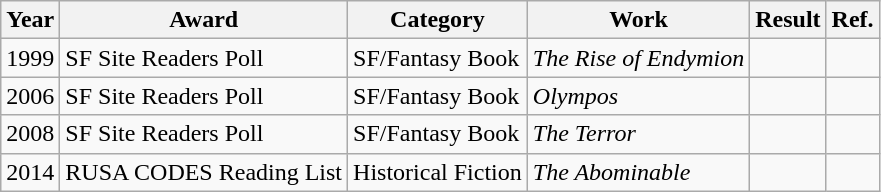<table class="wikitable">
<tr>
<th>Year</th>
<th>Award</th>
<th>Category</th>
<th>Work</th>
<th>Result</th>
<th>Ref.</th>
</tr>
<tr>
<td>1999</td>
<td>SF Site Readers Poll</td>
<td>SF/Fantasy Book</td>
<td><em>The Rise of Endymion</em></td>
<td></td>
<td></td>
</tr>
<tr>
<td>2006</td>
<td>SF Site Readers Poll</td>
<td>SF/Fantasy Book</td>
<td><em>Olympos</em></td>
<td></td>
<td></td>
</tr>
<tr>
<td>2008</td>
<td>SF Site Readers Poll</td>
<td>SF/Fantasy Book</td>
<td><em>The Terror</em></td>
<td></td>
<td></td>
</tr>
<tr>
<td>2014</td>
<td>RUSA CODES Reading List</td>
<td>Historical Fiction</td>
<td><em>The Abominable</em></td>
<td></td>
<td></td>
</tr>
</table>
